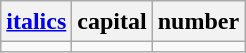<table class="wikitable" style="line-height: 1.2">
<tr align=center>
<th><a href='#'>italics</a></th>
<th>capital</th>
<th>number</th>
</tr>
<tr align=center>
<td></td>
<td></td>
<td></td>
</tr>
</table>
